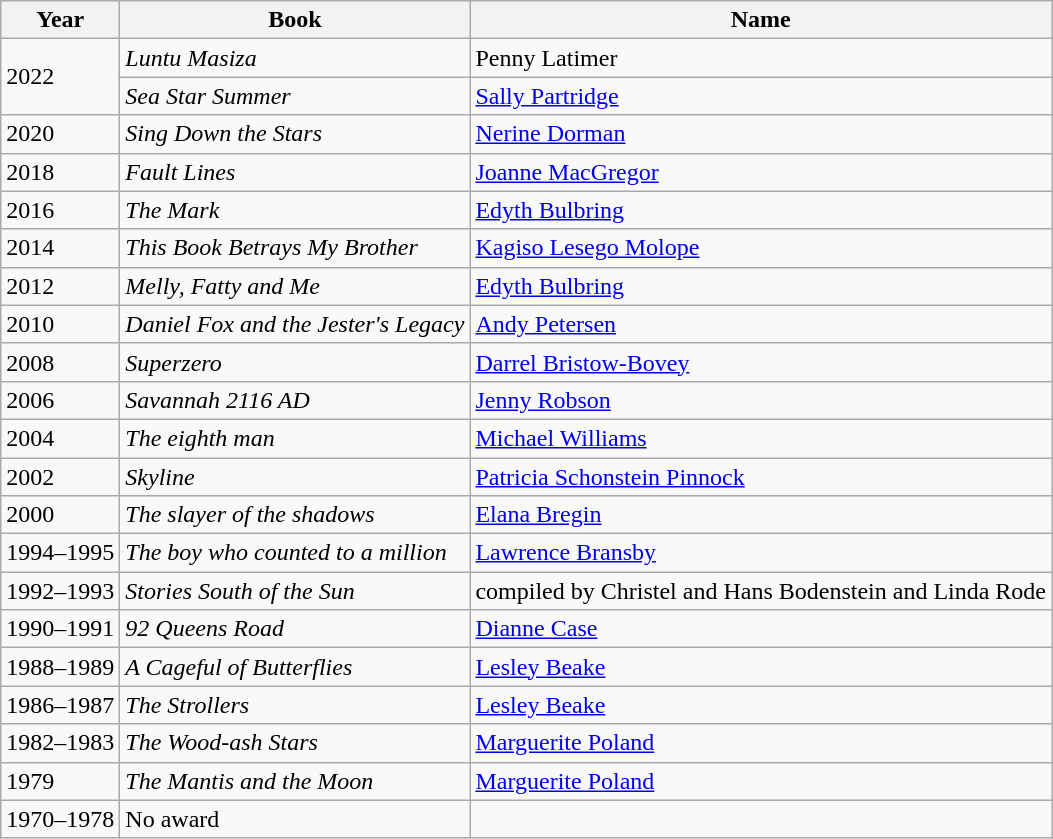<table class="wikitable">
<tr>
<th>Year</th>
<th>Book</th>
<th>Name</th>
</tr>
<tr>
<td rowspan="2">2022</td>
<td><em>Luntu Masiza</em></td>
<td>Penny Latimer</td>
</tr>
<tr>
<td><em>Sea Star Summer</em></td>
<td><a href='#'>Sally Partridge</a></td>
</tr>
<tr>
<td>2020</td>
<td><em>Sing Down the Stars</em></td>
<td><a href='#'>Nerine Dorman</a></td>
</tr>
<tr>
<td>2018</td>
<td><em>Fault Lines</em></td>
<td><a href='#'>Joanne MacGregor</a></td>
</tr>
<tr>
<td>2016</td>
<td><em>The Mark</em></td>
<td><a href='#'>Edyth Bulbring</a></td>
</tr>
<tr>
<td>2014</td>
<td><em>This Book Betrays My Brother</em></td>
<td><a href='#'>Kagiso Lesego Molope</a></td>
</tr>
<tr>
<td>2012</td>
<td><em>Melly, Fatty and Me</em></td>
<td><a href='#'>Edyth Bulbring</a></td>
</tr>
<tr>
<td>2010</td>
<td><em>Daniel Fox and the Jester's Legacy</em></td>
<td><a href='#'>Andy Petersen</a></td>
</tr>
<tr>
<td>2008</td>
<td><em>Superzero</em></td>
<td><a href='#'>Darrel Bristow-Bovey</a></td>
</tr>
<tr>
<td>2006</td>
<td><em>Savannah 2116 AD</em></td>
<td><a href='#'>Jenny Robson</a></td>
</tr>
<tr>
<td>2004</td>
<td><em>The eighth man</em></td>
<td><a href='#'>Michael Williams</a></td>
</tr>
<tr>
<td>2002</td>
<td><em>Skyline</em></td>
<td><a href='#'>Patricia Schonstein Pinnock</a></td>
</tr>
<tr>
<td>2000</td>
<td><em>The slayer of the shadows</em></td>
<td><a href='#'>Elana Bregin</a></td>
</tr>
<tr>
<td>1994–1995</td>
<td><em>The boy who counted to a million</em></td>
<td><a href='#'>Lawrence Bransby</a></td>
</tr>
<tr>
<td>1992–1993</td>
<td><em>Stories South of the Sun</em></td>
<td>compiled by Christel and Hans Bodenstein and Linda Rode</td>
</tr>
<tr>
<td>1990–1991</td>
<td><em>92 Queens Road</em></td>
<td><a href='#'>Dianne Case</a></td>
</tr>
<tr>
<td>1988–1989</td>
<td><em>A Cageful of Butterflies</em></td>
<td><a href='#'>Lesley Beake</a></td>
</tr>
<tr>
<td>1986–1987</td>
<td><em>The Strollers</em></td>
<td><a href='#'>Lesley Beake</a></td>
</tr>
<tr>
<td>1982–1983</td>
<td><em>The Wood-ash Stars</em></td>
<td><a href='#'>Marguerite Poland</a></td>
</tr>
<tr>
<td>1979</td>
<td><em>The Mantis and the Moon</em></td>
<td><a href='#'>Marguerite Poland</a></td>
</tr>
<tr>
<td>1970–1978</td>
<td>No award</td>
</tr>
</table>
